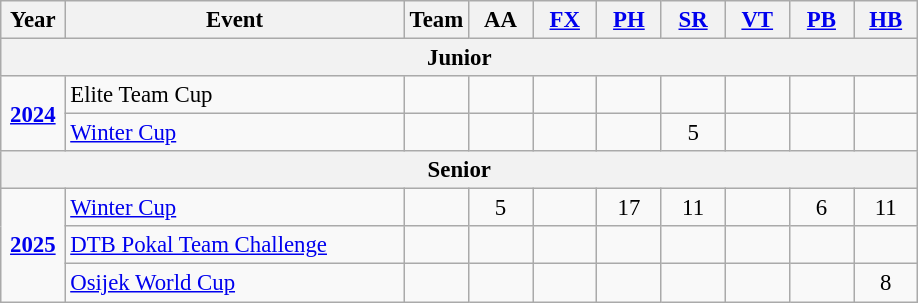<table class="wikitable sortable" style="text-align:center; font-size:95%;">
<tr>
<th width=7% class=unsortable>Year</th>
<th width=37% class=unsortable>Event</th>
<th width=7% class=unsortable>Team</th>
<th width=7% class=unsortable>AA</th>
<th width=7% class=unsortable><a href='#'>FX</a></th>
<th width=7% class=unsortable><a href='#'>PH</a></th>
<th width=7% class=unsortable><a href='#'>SR</a></th>
<th width=7% class=unsortable><a href='#'>VT</a></th>
<th width=7% class=unsortable><a href='#'>PB</a></th>
<th width=7% class=unsortable><a href='#'>HB</a></th>
</tr>
<tr>
<th colspan="10">Junior</th>
</tr>
<tr>
<td rowspan="2"><strong><a href='#'>2024</a></strong></td>
<td align=left>Elite Team Cup</td>
<td></td>
<td></td>
<td></td>
<td></td>
<td></td>
<td></td>
<td></td>
<td></td>
</tr>
<tr>
<td align=left><a href='#'>Winter Cup</a></td>
<td></td>
<td></td>
<td></td>
<td></td>
<td>5</td>
<td></td>
<td></td>
<td></td>
</tr>
<tr>
<th colspan="10">Senior</th>
</tr>
<tr>
<td rowspan="3"><strong><a href='#'>2025</a></strong></td>
<td align=left><a href='#'>Winter Cup</a></td>
<td></td>
<td>5</td>
<td></td>
<td>17</td>
<td>11</td>
<td></td>
<td>6</td>
<td>11</td>
</tr>
<tr>
<td align=left><a href='#'>DTB Pokal Team Challenge</a></td>
<td></td>
<td></td>
<td></td>
<td></td>
<td></td>
<td></td>
<td></td>
<td></td>
</tr>
<tr>
<td align=left><a href='#'>Osijek World Cup</a></td>
<td></td>
<td></td>
<td></td>
<td></td>
<td></td>
<td></td>
<td></td>
<td>8</td>
</tr>
</table>
